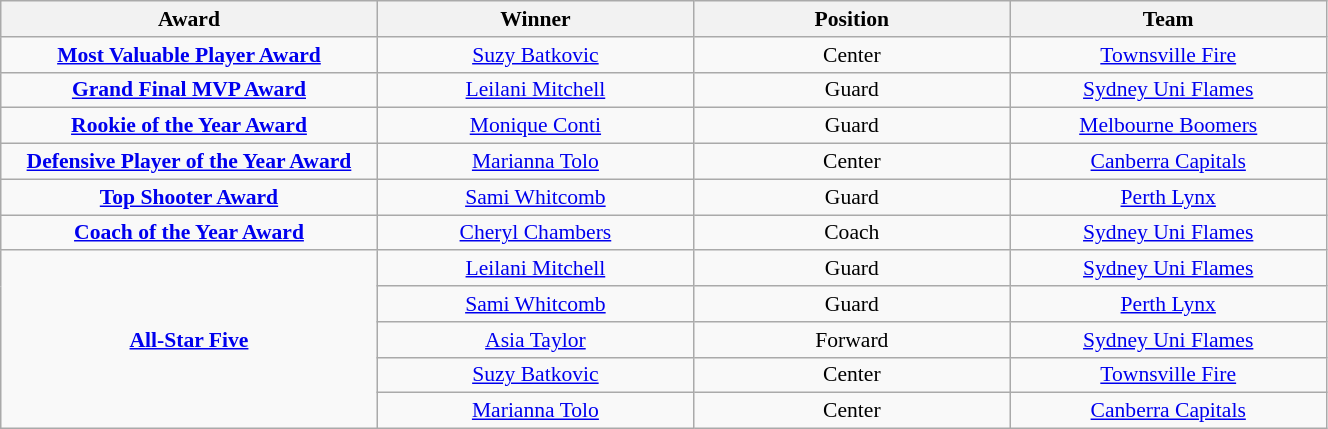<table class="wikitable" style="width: 70%; text-align:center; font-size:90%">
<tr>
<th colspan=1 width=150>Award</th>
<th width=125>Winner</th>
<th width=125>Position</th>
<th width=125>Team</th>
</tr>
<tr>
<td><strong><a href='#'>Most Valuable Player Award</a></strong></td>
<td><a href='#'>Suzy Batkovic</a></td>
<td>Center</td>
<td><a href='#'>Townsville Fire</a></td>
</tr>
<tr>
<td><strong><a href='#'>Grand Final MVP Award</a></strong></td>
<td><a href='#'>Leilani Mitchell</a></td>
<td>Guard</td>
<td><a href='#'>Sydney Uni Flames</a></td>
</tr>
<tr>
<td><strong><a href='#'>Rookie of the Year Award</a></strong></td>
<td><a href='#'>Monique Conti</a></td>
<td>Guard</td>
<td><a href='#'>Melbourne Boomers</a></td>
</tr>
<tr>
<td><strong><a href='#'>Defensive Player of the Year Award</a></strong></td>
<td><a href='#'>Marianna Tolo</a></td>
<td>Center</td>
<td><a href='#'>Canberra Capitals</a></td>
</tr>
<tr>
<td><strong><a href='#'>Top Shooter Award</a></strong></td>
<td><a href='#'>Sami Whitcomb</a></td>
<td>Guard</td>
<td><a href='#'>Perth Lynx</a></td>
</tr>
<tr>
<td><strong><a href='#'>Coach of the Year Award</a></strong></td>
<td><a href='#'>Cheryl Chambers</a></td>
<td>Coach</td>
<td><a href='#'>Sydney Uni Flames</a></td>
</tr>
<tr>
<td rowspan=5><strong><a href='#'>All-Star Five</a></strong></td>
<td><a href='#'>Leilani Mitchell</a></td>
<td>Guard</td>
<td><a href='#'>Sydney Uni Flames</a></td>
</tr>
<tr>
<td><a href='#'>Sami Whitcomb</a></td>
<td>Guard</td>
<td><a href='#'>Perth Lynx</a></td>
</tr>
<tr>
<td><a href='#'>Asia Taylor</a></td>
<td>Forward</td>
<td><a href='#'>Sydney Uni Flames</a></td>
</tr>
<tr>
<td><a href='#'>Suzy Batkovic</a></td>
<td>Center</td>
<td><a href='#'>Townsville Fire</a></td>
</tr>
<tr>
<td><a href='#'>Marianna Tolo</a></td>
<td>Center</td>
<td><a href='#'>Canberra Capitals</a></td>
</tr>
</table>
